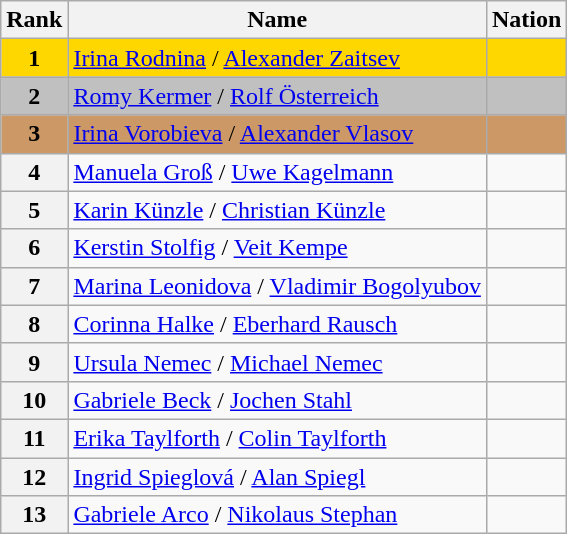<table class="wikitable">
<tr>
<th>Rank</th>
<th>Name</th>
<th>Nation</th>
</tr>
<tr bgcolor="gold">
<td align="center"><strong>1</strong></td>
<td><a href='#'>Irina Rodnina</a> / <a href='#'>Alexander Zaitsev</a></td>
<td></td>
</tr>
<tr bgcolor="silver">
<td align="center"><strong>2</strong></td>
<td><a href='#'>Romy Kermer</a> / <a href='#'>Rolf Österreich</a></td>
<td></td>
</tr>
<tr bgcolor="cc9966">
<td align="center"><strong>3</strong></td>
<td><a href='#'>Irina Vorobieva</a> / <a href='#'>Alexander Vlasov</a></td>
<td></td>
</tr>
<tr>
<th>4</th>
<td><a href='#'>Manuela Groß</a> / <a href='#'>Uwe Kagelmann</a></td>
<td></td>
</tr>
<tr>
<th>5</th>
<td><a href='#'>Karin Künzle</a> / <a href='#'>Christian Künzle</a></td>
<td></td>
</tr>
<tr>
<th>6</th>
<td><a href='#'>Kerstin Stolfig</a> / <a href='#'>Veit Kempe</a></td>
<td></td>
</tr>
<tr>
<th>7</th>
<td><a href='#'>Marina Leonidova</a> / <a href='#'>Vladimir Bogolyubov</a></td>
<td></td>
</tr>
<tr>
<th>8</th>
<td><a href='#'>Corinna Halke</a> / <a href='#'>Eberhard Rausch</a></td>
<td></td>
</tr>
<tr>
<th>9</th>
<td><a href='#'>Ursula Nemec</a> / <a href='#'>Michael Nemec</a></td>
<td></td>
</tr>
<tr>
<th>10</th>
<td><a href='#'>Gabriele Beck</a> / <a href='#'>Jochen Stahl</a></td>
<td></td>
</tr>
<tr>
<th>11</th>
<td><a href='#'>Erika Taylforth</a> / <a href='#'>Colin Taylforth</a></td>
<td></td>
</tr>
<tr>
<th>12</th>
<td><a href='#'>Ingrid Spieglová</a> / <a href='#'>Alan Spiegl</a></td>
<td></td>
</tr>
<tr>
<th>13</th>
<td><a href='#'>Gabriele Arco</a> / <a href='#'>Nikolaus Stephan</a></td>
<td></td>
</tr>
</table>
